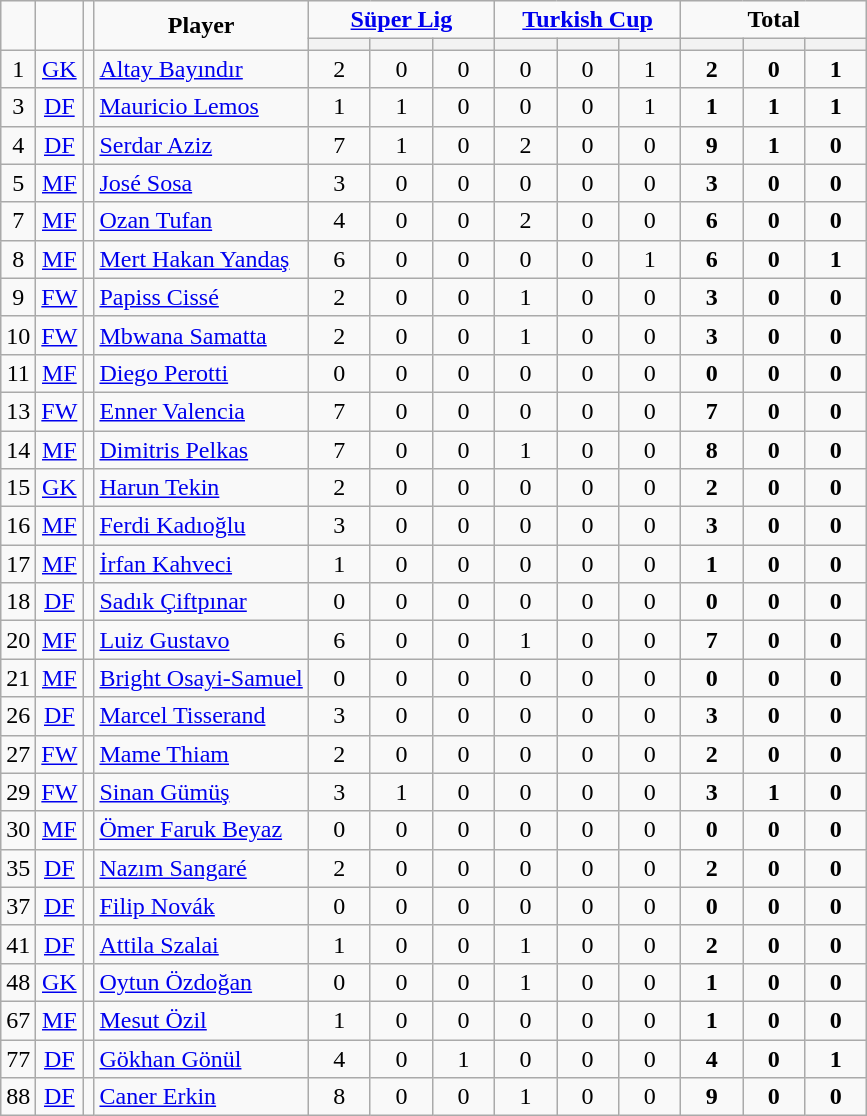<table class="wikitable" style="text-align:center;">
<tr>
<td rowspan="2" !width=15><strong></strong></td>
<td rowspan="2" !width=15><strong></strong></td>
<td rowspan="2" !width=15><strong></strong></td>
<td rowspan="2" !width=120><strong>Player</strong></td>
<td colspan="3"><strong><a href='#'>Süper Lig</a></strong></td>
<td colspan="3"><strong><a href='#'>Turkish Cup</a></strong></td>
<td colspan="3"><strong>Total</strong></td>
</tr>
<tr>
<th width=34; background:#fe9;"></th>
<th width=34; background:#fe9;"></th>
<th width=34; background:#ff8888;"></th>
<th width=34; background:#fe9;"></th>
<th width=34; background:#fe9;"></th>
<th width=34; background:#ff8888;"></th>
<th width=34; background:#fe9;"></th>
<th width=34; background:#fe9;"></th>
<th width=34; background:#ff8888;"></th>
</tr>
<tr>
<td>1</td>
<td><a href='#'>GK</a></td>
<td></td>
<td align=left><a href='#'>Altay Bayındır</a></td>
<td>2</td>
<td>0</td>
<td>0</td>
<td>0</td>
<td>0</td>
<td>1</td>
<td><strong>2</strong></td>
<td><strong>0</strong></td>
<td><strong>1</strong></td>
</tr>
<tr>
<td>3</td>
<td><a href='#'>DF</a></td>
<td></td>
<td align=left><a href='#'>Mauricio Lemos</a></td>
<td>1</td>
<td>1</td>
<td>0</td>
<td>0</td>
<td>0</td>
<td>1</td>
<td><strong>1</strong></td>
<td><strong>1</strong></td>
<td><strong>1</strong></td>
</tr>
<tr>
<td>4</td>
<td><a href='#'>DF</a></td>
<td></td>
<td align=left><a href='#'>Serdar Aziz</a></td>
<td>7</td>
<td>1</td>
<td>0</td>
<td>2</td>
<td>0</td>
<td>0</td>
<td><strong>9</strong></td>
<td><strong>1</strong></td>
<td><strong>0</strong></td>
</tr>
<tr>
<td>5</td>
<td><a href='#'>MF</a></td>
<td></td>
<td align=left><a href='#'>José Sosa</a></td>
<td>3</td>
<td>0</td>
<td>0</td>
<td>0</td>
<td>0</td>
<td>0</td>
<td><strong>3</strong></td>
<td><strong>0</strong></td>
<td><strong>0</strong></td>
</tr>
<tr>
<td>7</td>
<td><a href='#'>MF</a></td>
<td></td>
<td align=left><a href='#'>Ozan Tufan</a></td>
<td>4</td>
<td>0</td>
<td>0</td>
<td>2</td>
<td>0</td>
<td>0</td>
<td><strong>6</strong></td>
<td><strong>0</strong></td>
<td><strong>0</strong></td>
</tr>
<tr>
<td>8</td>
<td><a href='#'>MF</a></td>
<td></td>
<td align=left><a href='#'>Mert Hakan Yandaş</a></td>
<td>6</td>
<td>0</td>
<td>0</td>
<td>0</td>
<td>0</td>
<td>1</td>
<td><strong>6</strong></td>
<td><strong>0</strong></td>
<td><strong>1</strong></td>
</tr>
<tr>
<td>9</td>
<td><a href='#'>FW</a></td>
<td></td>
<td align=left><a href='#'>Papiss Cissé</a></td>
<td>2</td>
<td>0</td>
<td>0</td>
<td>1</td>
<td>0</td>
<td>0</td>
<td><strong>3</strong></td>
<td><strong>0</strong></td>
<td><strong>0</strong></td>
</tr>
<tr>
<td>10</td>
<td><a href='#'>FW</a></td>
<td></td>
<td align=left><a href='#'>Mbwana Samatta</a></td>
<td>2</td>
<td>0</td>
<td>0</td>
<td>1</td>
<td>0</td>
<td>0</td>
<td><strong>3</strong></td>
<td><strong>0</strong></td>
<td><strong>0</strong></td>
</tr>
<tr>
<td>11</td>
<td><a href='#'>MF</a></td>
<td></td>
<td align=left><a href='#'>Diego Perotti</a></td>
<td>0</td>
<td>0</td>
<td>0</td>
<td>0</td>
<td>0</td>
<td>0</td>
<td><strong>0</strong></td>
<td><strong>0</strong></td>
<td><strong>0</strong></td>
</tr>
<tr>
<td>13</td>
<td><a href='#'>FW</a></td>
<td></td>
<td align=left><a href='#'>Enner Valencia</a></td>
<td>7</td>
<td>0</td>
<td>0</td>
<td>0</td>
<td>0</td>
<td>0</td>
<td><strong>7</strong></td>
<td><strong>0</strong></td>
<td><strong>0</strong></td>
</tr>
<tr>
<td>14</td>
<td><a href='#'>MF</a></td>
<td></td>
<td align=left><a href='#'>Dimitris Pelkas</a></td>
<td>7</td>
<td>0</td>
<td>0</td>
<td>1</td>
<td>0</td>
<td>0</td>
<td><strong>8</strong></td>
<td><strong>0</strong></td>
<td><strong>0</strong></td>
</tr>
<tr>
<td>15</td>
<td><a href='#'>GK</a></td>
<td></td>
<td align=left><a href='#'>Harun Tekin</a></td>
<td>2</td>
<td>0</td>
<td>0</td>
<td>0</td>
<td>0</td>
<td>0</td>
<td><strong>2</strong></td>
<td><strong>0</strong></td>
<td><strong>0</strong></td>
</tr>
<tr>
<td>16</td>
<td><a href='#'>MF</a></td>
<td></td>
<td align=left><a href='#'>Ferdi Kadıoğlu</a></td>
<td>3</td>
<td>0</td>
<td>0</td>
<td>0</td>
<td>0</td>
<td>0</td>
<td><strong>3</strong></td>
<td><strong>0</strong></td>
<td><strong>0</strong></td>
</tr>
<tr>
<td>17</td>
<td><a href='#'>MF</a></td>
<td></td>
<td align=left><a href='#'>İrfan Kahveci</a></td>
<td>1</td>
<td>0</td>
<td>0</td>
<td>0</td>
<td>0</td>
<td>0</td>
<td><strong>1</strong></td>
<td><strong>0</strong></td>
<td><strong>0</strong></td>
</tr>
<tr>
<td>18</td>
<td><a href='#'>DF</a></td>
<td></td>
<td align=left><a href='#'>Sadık Çiftpınar</a></td>
<td>0</td>
<td>0</td>
<td>0</td>
<td>0</td>
<td>0</td>
<td>0</td>
<td><strong>0</strong></td>
<td><strong>0</strong></td>
<td><strong>0</strong></td>
</tr>
<tr>
<td>20</td>
<td><a href='#'>MF</a></td>
<td></td>
<td align=left><a href='#'>Luiz Gustavo</a></td>
<td>6</td>
<td>0</td>
<td>0</td>
<td>1</td>
<td>0</td>
<td>0</td>
<td><strong>7</strong></td>
<td><strong>0</strong></td>
<td><strong>0</strong></td>
</tr>
<tr>
<td>21</td>
<td><a href='#'>MF</a></td>
<td></td>
<td align=left><a href='#'>Bright Osayi-Samuel</a></td>
<td>0</td>
<td>0</td>
<td>0</td>
<td>0</td>
<td>0</td>
<td>0</td>
<td><strong>0</strong></td>
<td><strong>0</strong></td>
<td><strong>0</strong></td>
</tr>
<tr>
<td>26</td>
<td><a href='#'>DF</a></td>
<td></td>
<td align=left><a href='#'>Marcel Tisserand</a></td>
<td>3</td>
<td>0</td>
<td>0</td>
<td>0</td>
<td>0</td>
<td>0</td>
<td><strong>3</strong></td>
<td><strong>0</strong></td>
<td><strong>0</strong></td>
</tr>
<tr>
<td>27</td>
<td><a href='#'>FW</a></td>
<td></td>
<td align=left><a href='#'>Mame Thiam</a></td>
<td>2</td>
<td>0</td>
<td>0</td>
<td>0</td>
<td>0</td>
<td>0</td>
<td><strong>2</strong></td>
<td><strong>0</strong></td>
<td><strong>0</strong></td>
</tr>
<tr>
<td>29</td>
<td><a href='#'>FW</a></td>
<td></td>
<td align=left><a href='#'>Sinan Gümüş</a></td>
<td>3</td>
<td>1</td>
<td>0</td>
<td>0</td>
<td>0</td>
<td>0</td>
<td><strong>3</strong></td>
<td><strong>1</strong></td>
<td><strong>0</strong></td>
</tr>
<tr>
<td>30</td>
<td><a href='#'>MF</a></td>
<td></td>
<td align=left><a href='#'>Ömer Faruk Beyaz</a></td>
<td>0</td>
<td>0</td>
<td>0</td>
<td>0</td>
<td>0</td>
<td>0</td>
<td><strong>0</strong></td>
<td><strong>0</strong></td>
<td><strong>0</strong></td>
</tr>
<tr>
<td>35</td>
<td><a href='#'>DF</a></td>
<td></td>
<td align=left><a href='#'>Nazım Sangaré</a></td>
<td>2</td>
<td>0</td>
<td>0</td>
<td>0</td>
<td>0</td>
<td>0</td>
<td><strong>2</strong></td>
<td><strong>0</strong></td>
<td><strong>0</strong></td>
</tr>
<tr>
<td>37</td>
<td><a href='#'>DF</a></td>
<td></td>
<td align=left><a href='#'>Filip Novák</a></td>
<td>0</td>
<td>0</td>
<td>0</td>
<td>0</td>
<td>0</td>
<td>0</td>
<td><strong>0</strong></td>
<td><strong>0</strong></td>
<td><strong>0</strong></td>
</tr>
<tr>
<td>41</td>
<td><a href='#'>DF</a></td>
<td></td>
<td align=left><a href='#'>Attila Szalai</a></td>
<td>1</td>
<td>0</td>
<td>0</td>
<td>1</td>
<td>0</td>
<td>0</td>
<td><strong>2</strong></td>
<td><strong>0</strong></td>
<td><strong>0</strong></td>
</tr>
<tr>
<td>48</td>
<td><a href='#'>GK</a></td>
<td></td>
<td align=left><a href='#'>Oytun Özdoğan</a></td>
<td>0</td>
<td>0</td>
<td>0</td>
<td>1</td>
<td>0</td>
<td>0</td>
<td><strong>1</strong></td>
<td><strong>0</strong></td>
<td><strong>0</strong></td>
</tr>
<tr>
<td>67</td>
<td><a href='#'>MF</a></td>
<td></td>
<td align=left><a href='#'>Mesut Özil</a></td>
<td>1</td>
<td>0</td>
<td>0</td>
<td>0</td>
<td>0</td>
<td>0</td>
<td><strong>1</strong></td>
<td><strong>0</strong></td>
<td><strong>0</strong></td>
</tr>
<tr>
<td>77</td>
<td><a href='#'>DF</a></td>
<td></td>
<td align=left><a href='#'>Gökhan Gönül</a></td>
<td>4</td>
<td>0</td>
<td>1</td>
<td>0</td>
<td>0</td>
<td>0</td>
<td><strong>4</strong></td>
<td><strong>0</strong></td>
<td><strong>1</strong></td>
</tr>
<tr>
<td>88</td>
<td><a href='#'>DF</a></td>
<td></td>
<td align=left><a href='#'>Caner Erkin</a></td>
<td>8</td>
<td>0</td>
<td>0</td>
<td>1</td>
<td>0</td>
<td>0</td>
<td><strong>9</strong></td>
<td><strong>0</strong></td>
<td><strong>0</strong></td>
</tr>
</table>
